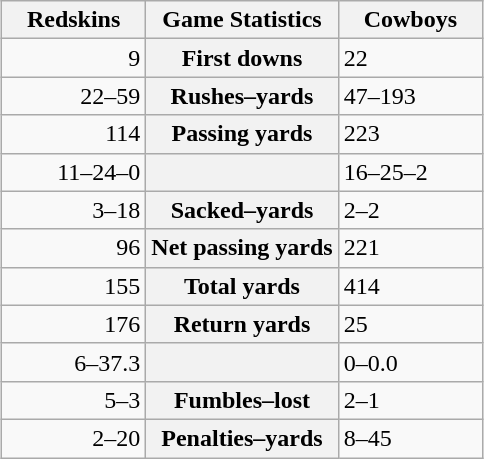<table class="wikitable" style="margin: 1em auto 1em auto">
<tr>
<th style="width:30%;">Redskins</th>
<th style="width:40%;">Game Statistics</th>
<th style="width:30%;">Cowboys</th>
</tr>
<tr>
<td style="text-align:right;">9</td>
<th>First downs</th>
<td>22</td>
</tr>
<tr>
<td style="text-align:right;">22–59</td>
<th>Rushes–yards</th>
<td>47–193</td>
</tr>
<tr>
<td style="text-align:right;">114</td>
<th>Passing yards</th>
<td>223</td>
</tr>
<tr>
<td style="text-align:right;">11–24–0</td>
<th></th>
<td>16–25–2</td>
</tr>
<tr>
<td style="text-align:right;">3–18</td>
<th>Sacked–yards</th>
<td>2–2</td>
</tr>
<tr>
<td style="text-align:right;">96</td>
<th>Net passing yards</th>
<td>221</td>
</tr>
<tr>
<td style="text-align:right;">155</td>
<th>Total yards</th>
<td>414</td>
</tr>
<tr>
<td style="text-align:right;">176</td>
<th>Return yards</th>
<td>25</td>
</tr>
<tr>
<td style="text-align:right;">6–37.3</td>
<th></th>
<td>0–0.0</td>
</tr>
<tr>
<td style="text-align:right;">5–3</td>
<th>Fumbles–lost</th>
<td>2–1</td>
</tr>
<tr>
<td style="text-align:right;">2–20</td>
<th>Penalties–yards</th>
<td>8–45</td>
</tr>
</table>
